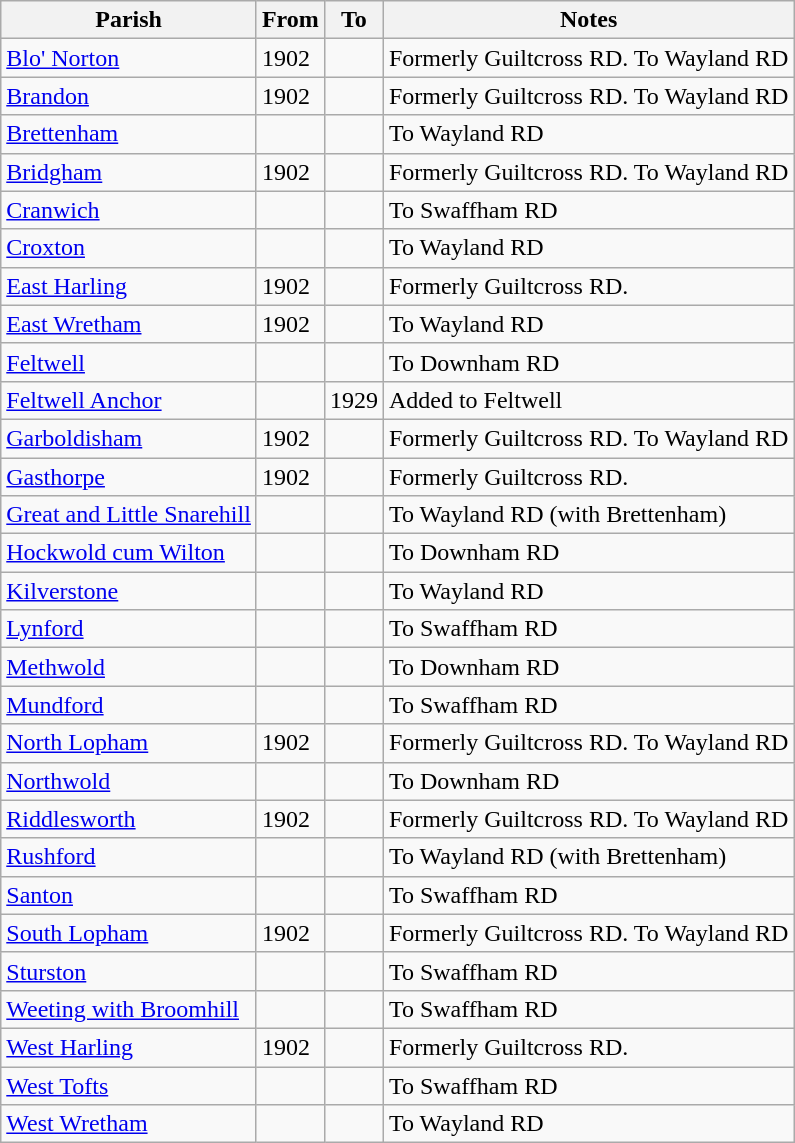<table class="wikitable">
<tr>
<th>Parish</th>
<th>From</th>
<th>To</th>
<th>Notes</th>
</tr>
<tr>
<td><a href='#'>Blo' Norton</a></td>
<td>1902</td>
<td></td>
<td>Formerly Guiltcross RD. To Wayland RD</td>
</tr>
<tr>
<td><a href='#'>Brandon</a></td>
<td>1902</td>
<td></td>
<td>Formerly Guiltcross RD. To Wayland RD</td>
</tr>
<tr>
<td><a href='#'>Brettenham</a></td>
<td></td>
<td></td>
<td>To Wayland RD</td>
</tr>
<tr>
<td><a href='#'>Bridgham</a></td>
<td>1902</td>
<td></td>
<td>Formerly Guiltcross RD. To Wayland RD</td>
</tr>
<tr>
<td><a href='#'>Cranwich</a></td>
<td></td>
<td></td>
<td>To Swaffham RD</td>
</tr>
<tr>
<td><a href='#'>Croxton</a></td>
<td></td>
<td></td>
<td>To Wayland RD</td>
</tr>
<tr>
<td><a href='#'>East Harling</a></td>
<td>1902</td>
<td></td>
<td>Formerly Guiltcross RD.</td>
</tr>
<tr>
<td><a href='#'>East Wretham</a></td>
<td>1902</td>
<td></td>
<td>To Wayland RD</td>
</tr>
<tr>
<td><a href='#'>Feltwell</a></td>
<td></td>
<td></td>
<td>To Downham RD</td>
</tr>
<tr>
<td><a href='#'>Feltwell Anchor</a></td>
<td></td>
<td>1929</td>
<td>Added to Feltwell</td>
</tr>
<tr>
<td><a href='#'>Garboldisham</a></td>
<td>1902</td>
<td></td>
<td>Formerly Guiltcross RD. To Wayland RD</td>
</tr>
<tr>
<td><a href='#'>Gasthorpe</a></td>
<td>1902</td>
<td></td>
<td>Formerly Guiltcross RD.</td>
</tr>
<tr>
<td><a href='#'>Great and Little Snarehill</a></td>
<td></td>
<td></td>
<td>To Wayland RD (with Brettenham)</td>
</tr>
<tr>
<td><a href='#'>Hockwold cum Wilton</a></td>
<td></td>
<td></td>
<td>To Downham RD</td>
</tr>
<tr>
<td><a href='#'>Kilverstone</a></td>
<td></td>
<td></td>
<td>To Wayland RD</td>
</tr>
<tr>
<td><a href='#'>Lynford</a></td>
<td></td>
<td></td>
<td>To Swaffham RD</td>
</tr>
<tr>
<td><a href='#'>Methwold</a></td>
<td></td>
<td></td>
<td>To Downham RD</td>
</tr>
<tr>
<td><a href='#'>Mundford</a></td>
<td></td>
<td></td>
<td>To Swaffham RD</td>
</tr>
<tr>
<td><a href='#'>North Lopham</a></td>
<td>1902</td>
<td></td>
<td>Formerly Guiltcross RD. To Wayland RD</td>
</tr>
<tr>
<td><a href='#'>Northwold</a></td>
<td></td>
<td></td>
<td>To Downham RD</td>
</tr>
<tr>
<td><a href='#'>Riddlesworth</a></td>
<td>1902</td>
<td></td>
<td>Formerly Guiltcross RD. To Wayland RD</td>
</tr>
<tr>
<td><a href='#'>Rushford</a></td>
<td></td>
<td></td>
<td>To Wayland RD (with Brettenham)</td>
</tr>
<tr>
<td><a href='#'>Santon</a></td>
<td></td>
<td></td>
<td>To Swaffham RD</td>
</tr>
<tr>
<td><a href='#'>South Lopham</a></td>
<td>1902</td>
<td></td>
<td>Formerly Guiltcross RD. To Wayland RD</td>
</tr>
<tr>
<td><a href='#'>Sturston</a></td>
<td></td>
<td></td>
<td>To Swaffham RD</td>
</tr>
<tr>
<td><a href='#'>Weeting with Broomhill</a></td>
<td></td>
<td></td>
<td>To Swaffham RD</td>
</tr>
<tr>
<td><a href='#'>West Harling</a></td>
<td>1902</td>
<td></td>
<td>Formerly Guiltcross RD.</td>
</tr>
<tr>
<td><a href='#'>West Tofts</a></td>
<td></td>
<td></td>
<td>To Swaffham RD</td>
</tr>
<tr>
<td><a href='#'>West Wretham</a></td>
<td></td>
<td></td>
<td>To Wayland RD</td>
</tr>
</table>
